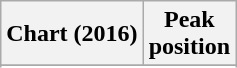<table class="wikitable sortable plainrowheaders" style="text-align:center">
<tr>
<th scope="col">Chart (2016)</th>
<th scope="col">Peak<br>position</th>
</tr>
<tr>
</tr>
<tr>
</tr>
</table>
